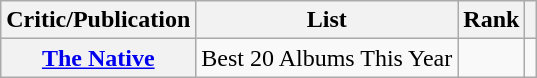<table class="wikitable sortable plainrowheaders" style="border:none; margin:0;">
<tr>
<th scope="col">Critic/Publication</th>
<th scope="col" class="unsortable">List</th>
<th scope="col" data-sort-type="number">Rank</th>
<th scope="col" class="unsortable"></th>
</tr>
<tr>
<th><a href='#'>The Native</a></th>
<td>Best  20 Albums This Year</td>
<td></td>
<td></td>
</tr>
</table>
